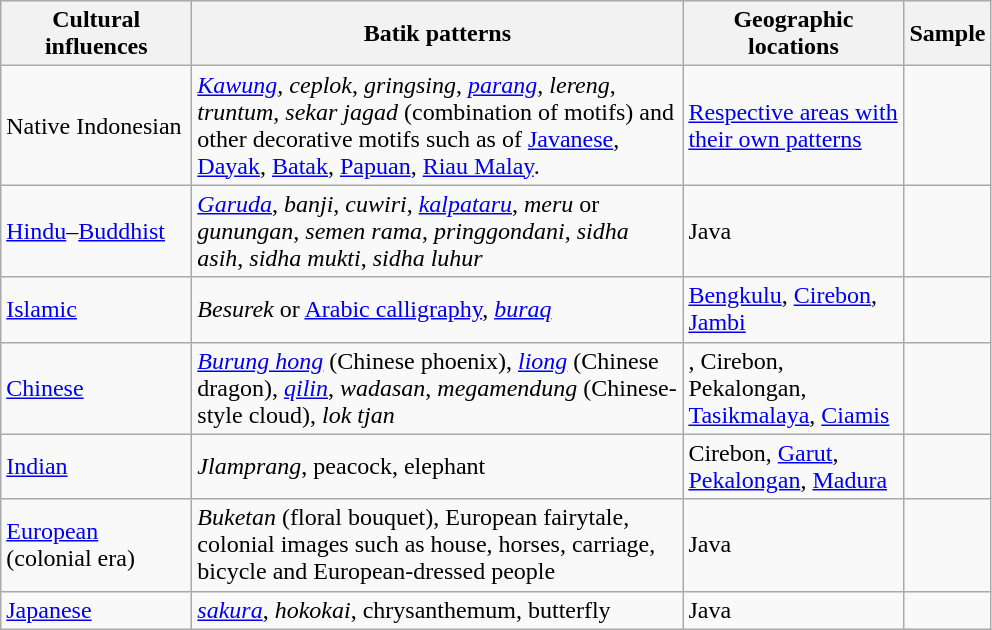<table class="wikitable sortable">
<tr>
<th scope="col" style="width:120px;">Cultural influences</th>
<th scope="col" style="width:320px;">Batik patterns</th>
<th scope="col" style="width:140px;">Geographic locations</th>
<th scope="col" style="width:30px; text-align:center;">Sample</th>
</tr>
<tr>
<td>Native Indonesian</td>
<td><em><a href='#'>Kawung</a></em>, <em>ceplok</em>, <em>gringsing</em>, <em><a href='#'>parang</a></em>, <em>lereng</em>, <em>truntum</em>, <em>sekar jagad</em> (combination of motifs) and other decorative motifs such as of <a href='#'>Javanese</a>, <a href='#'>Dayak</a>, <a href='#'>Batak</a>, <a href='#'>Papuan</a>, <a href='#'>Riau Malay</a>.</td>
<td><a href='#'>Respective areas with their own patterns</a></td>
<td style="text-align:center;"></td>
</tr>
<tr>
<td><a href='#'>Hindu</a>–<a href='#'>Buddhist</a></td>
<td><em><a href='#'>Garuda</a></em>, <em>banji</em>, <em>cuwiri</em>, <em><a href='#'>kalpataru</a></em>, <em>meru</em> or <em>gunungan</em>, <em>semen rama</em>, <em>pringgondani</em>, <em>sidha asih</em>, <em>sidha mukti</em>, <em>sidha luhur</em></td>
<td>Java</td>
<td style="text-align:center;"></td>
</tr>
<tr>
<td><a href='#'>Islamic</a></td>
<td><em>Besurek</em> or <a href='#'>Arabic calligraphy</a>, <em><a href='#'>buraq</a></em></td>
<td><a href='#'>Bengkulu</a>, <a href='#'>Cirebon</a>, <a href='#'>Jambi</a></td>
<td style="text-align:center;"></td>
</tr>
<tr>
<td><a href='#'>Chinese</a></td>
<td><em><a href='#'>Burung hong</a></em> (Chinese phoenix), <em><a href='#'>liong</a></em> (Chinese dragon), <em><a href='#'>qilin</a></em>, <em>wadasan</em>, <em>megamendung</em> (Chinese-style cloud), <em>lok tjan</em></td>
<td>, Cirebon, Pekalongan, <a href='#'>Tasikmalaya</a>, <a href='#'>Ciamis</a></td>
<td style="text-align:center;"></td>
</tr>
<tr>
<td><a href='#'>Indian</a></td>
<td><em>Jlamprang</em>, peacock, elephant</td>
<td>Cirebon, <a href='#'>Garut</a>, <a href='#'>Pekalongan</a>, <a href='#'>Madura</a></td>
<td style="text-align:center;"></td>
</tr>
<tr>
<td><a href='#'>European</a> (colonial era)</td>
<td><em>Buketan</em> (floral bouquet), European fairytale, colonial images such as house, horses, carriage, bicycle and European-dressed people</td>
<td>Java</td>
<td style="text-align:center;"></td>
</tr>
<tr>
<td><a href='#'>Japanese</a></td>
<td><em><a href='#'>sakura</a></em>, <em>hokokai</em>, chrysanthemum, butterfly</td>
<td>Java</td>
<td style="text-align:center;"></td>
</tr>
</table>
